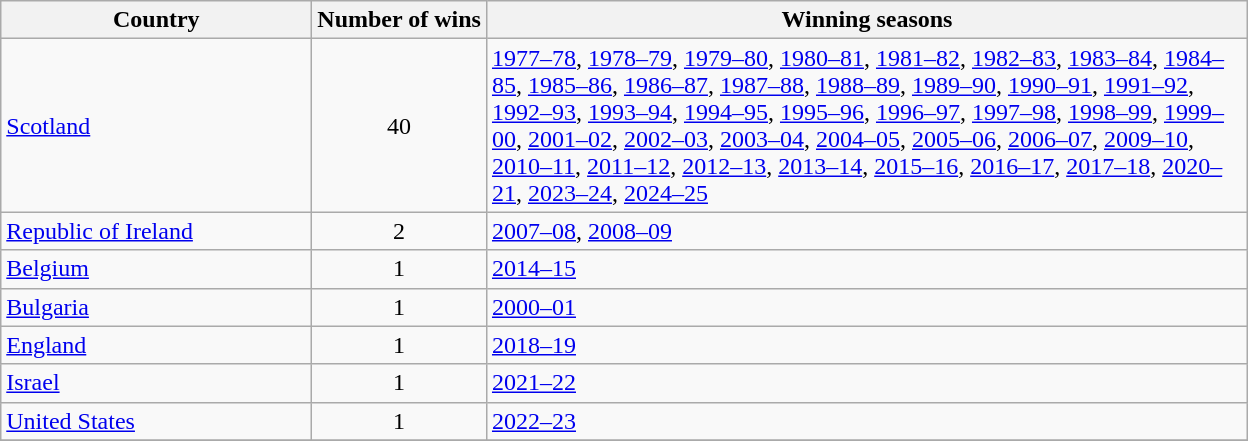<table class="wikitable">
<tr>
<th width=200>Country</th>
<th>Number of wins</th>
<th>Winning seasons</th>
</tr>
<tr>
<td><a href='#'>Scotland</a></td>
<td align=center>40</td>
<td width=500><a href='#'>1977–78</a>, <a href='#'>1978–79</a>, <a href='#'>1979–80</a>, <a href='#'>1980–81</a>, <a href='#'>1981–82</a>, <a href='#'>1982–83</a>, <a href='#'>1983–84</a>, <a href='#'>1984–85</a>, <a href='#'>1985–86</a>, <a href='#'>1986–87</a>, <a href='#'>1987–88</a>, <a href='#'>1988–89</a>, <a href='#'>1989–90</a>, <a href='#'>1990–91</a>, <a href='#'>1991–92</a>, <a href='#'>1992–93</a>, <a href='#'>1993–94</a>, <a href='#'>1994–95</a>, <a href='#'>1995–96</a>, <a href='#'>1996–97</a>, <a href='#'>1997–98</a>, <a href='#'>1998–99</a>, <a href='#'>1999–00</a>, <a href='#'>2001–02</a>, <a href='#'>2002–03</a>, <a href='#'>2003–04</a>, <a href='#'>2004–05</a>, <a href='#'>2005–06</a>, <a href='#'>2006–07</a>, <a href='#'>2009–10</a>, <a href='#'>2010–11</a>, <a href='#'>2011–12</a>, <a href='#'>2012–13</a>, <a href='#'>2013–14</a>, <a href='#'>2015–16</a>, <a href='#'>2016–17</a>, <a href='#'>2017–18</a>, <a href='#'>2020–21</a>, <a href='#'>2023–24</a>, <a href='#'>2024–25</a></td>
</tr>
<tr>
<td><a href='#'>Republic of Ireland</a></td>
<td align=center>2</td>
<td><a href='#'>2007–08</a>, <a href='#'>2008–09</a></td>
</tr>
<tr>
<td><a href='#'>Belgium</a></td>
<td align=center>1</td>
<td><a href='#'>2014–15</a></td>
</tr>
<tr>
<td><a href='#'>Bulgaria</a></td>
<td align=center>1</td>
<td><a href='#'>2000–01</a></td>
</tr>
<tr>
<td><a href='#'>England</a></td>
<td align=center>1</td>
<td><a href='#'>2018–19</a></td>
</tr>
<tr>
<td><a href='#'>Israel</a></td>
<td align=center>1</td>
<td><a href='#'>2021–22</a></td>
</tr>
<tr>
<td><a href='#'>United States</a></td>
<td align=center>1</td>
<td><a href='#'>2022–23</a></td>
</tr>
<tr>
</tr>
</table>
